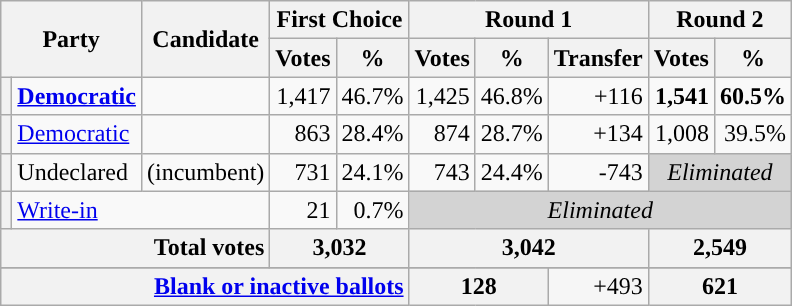<table class="wikitable sortable" style="text-align:right">
<tr>
<th colspan=2 rowspan=2>Party</th>
<th rowspan=2>Candidate</th>
<th colspan=2>First Choice</th>
<th colspan=3>Round 1</th>
<th colspan=2>Round 2</th>
</tr>
<tr>
<th>Votes</th>
<th>%</th>
<th>Votes</th>
<th>%</th>
<th>Transfer</th>
<th>Votes</th>
<th>%</th>
</tr>
<tr>
<th style="background-color:"></th>
<td style="text-align:left"><strong><a href='#'>Democratic</a></strong></td>
<td style="text-align:left" scope="row"><strong></strong></td>
<td>1,417</td>
<td>46.7%</td>
<td>1,425</td>
<td>46.8%</td>
<td>+116</td>
<td><strong>1,541</strong></td>
<td><strong>60.5%</strong></td>
</tr>
<tr>
<th style="background-color:"></th>
<td style="text-align:left"><a href='#'>Democratic</a></td>
<td style="text-align:left" scope="row"></td>
<td>863</td>
<td>28.4%</td>
<td>874</td>
<td>28.7%</td>
<td>+134</td>
<td>1,008</td>
<td>39.5%</td>
</tr>
<tr>
<th style="background-color:"></th>
<td style="text-align:left">Undeclared</td>
<td style="text-align:left" scope="row"> (incumbent)</td>
<td>731</td>
<td>24.1%</td>
<td>743</td>
<td>24.4%</td>
<td>-743</td>
<td colspan="2"  style="background:lightgrey; text-align:center;"><em>Eliminated</em></td>
</tr>
<tr>
<th style="background-color:"></th>
<td style="text-align:left" colspan=2><a href='#'>Write-in</a></td>
<td>21</td>
<td>0.7%</td>
<td colspan="5"  style="background:lightgrey; text-align:center;"><em>Eliminated</em></td>
</tr>
<tr class="sortbottom" style="background-color:#F6F6F6">
<th colspan=3 scope="row" style="text-align:right;"><strong>Total votes</strong></th>
<th colspan=2><strong>3,032</strong></th>
<th colspan=3><strong>3,042</strong></th>
<th colspan=2><strong>2,549</strong></th>
</tr>
<tr class="sortbottom">
</tr>
<tr class="sortbottom" style="background-color:#F6F6F6">
<th colspan=5 scope="row" style="text-align:right;"><a href='#'>Blank or inactive ballots</a></th>
<th colspan=2>128</th>
<td>+493</td>
<th colspan=2>621</th>
</tr>
</table>
